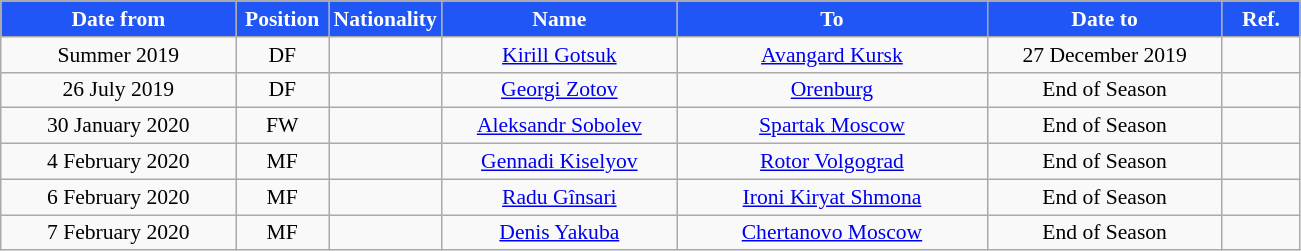<table class="wikitable" style="text-align:center; font-size:90%; ">
<tr>
<th style="background:#1F56F5; color:white; width:150px;">Date from</th>
<th style="background:#1F56F5; color:white; width:55px;">Position</th>
<th style="background:#1F56F5; color:white; width:55px;">Nationality</th>
<th style="background:#1F56F5; color:white; width:150px;">Name</th>
<th style="background:#1F56F5; color:white; width:200px;">To</th>
<th style="background:#1F56F5; color:white; width:150px;">Date to</th>
<th style="background:#1F56F5; color:white; width:45px;">Ref.</th>
</tr>
<tr>
<td>Summer 2019</td>
<td>DF</td>
<td></td>
<td><a href='#'>Kirill Gotsuk</a></td>
<td><a href='#'>Avangard Kursk</a></td>
<td>27 December 2019</td>
<td></td>
</tr>
<tr>
<td>26 July 2019</td>
<td>DF</td>
<td></td>
<td><a href='#'>Georgi Zotov</a></td>
<td><a href='#'>Orenburg</a></td>
<td>End of Season</td>
<td></td>
</tr>
<tr>
<td>30 January 2020</td>
<td>FW</td>
<td></td>
<td><a href='#'>Aleksandr Sobolev</a></td>
<td><a href='#'>Spartak Moscow</a></td>
<td>End of Season</td>
<td></td>
</tr>
<tr>
<td>4 February 2020</td>
<td>MF</td>
<td></td>
<td><a href='#'>Gennadi Kiselyov</a></td>
<td><a href='#'>Rotor Volgograd</a></td>
<td>End of Season</td>
<td></td>
</tr>
<tr>
<td>6 February 2020</td>
<td>MF</td>
<td></td>
<td><a href='#'>Radu Gînsari</a></td>
<td><a href='#'>Ironi Kiryat Shmona</a></td>
<td>End of Season</td>
<td></td>
</tr>
<tr>
<td>7 February 2020</td>
<td>MF</td>
<td></td>
<td><a href='#'>Denis Yakuba</a></td>
<td><a href='#'>Chertanovo Moscow</a></td>
<td>End of Season</td>
<td></td>
</tr>
</table>
